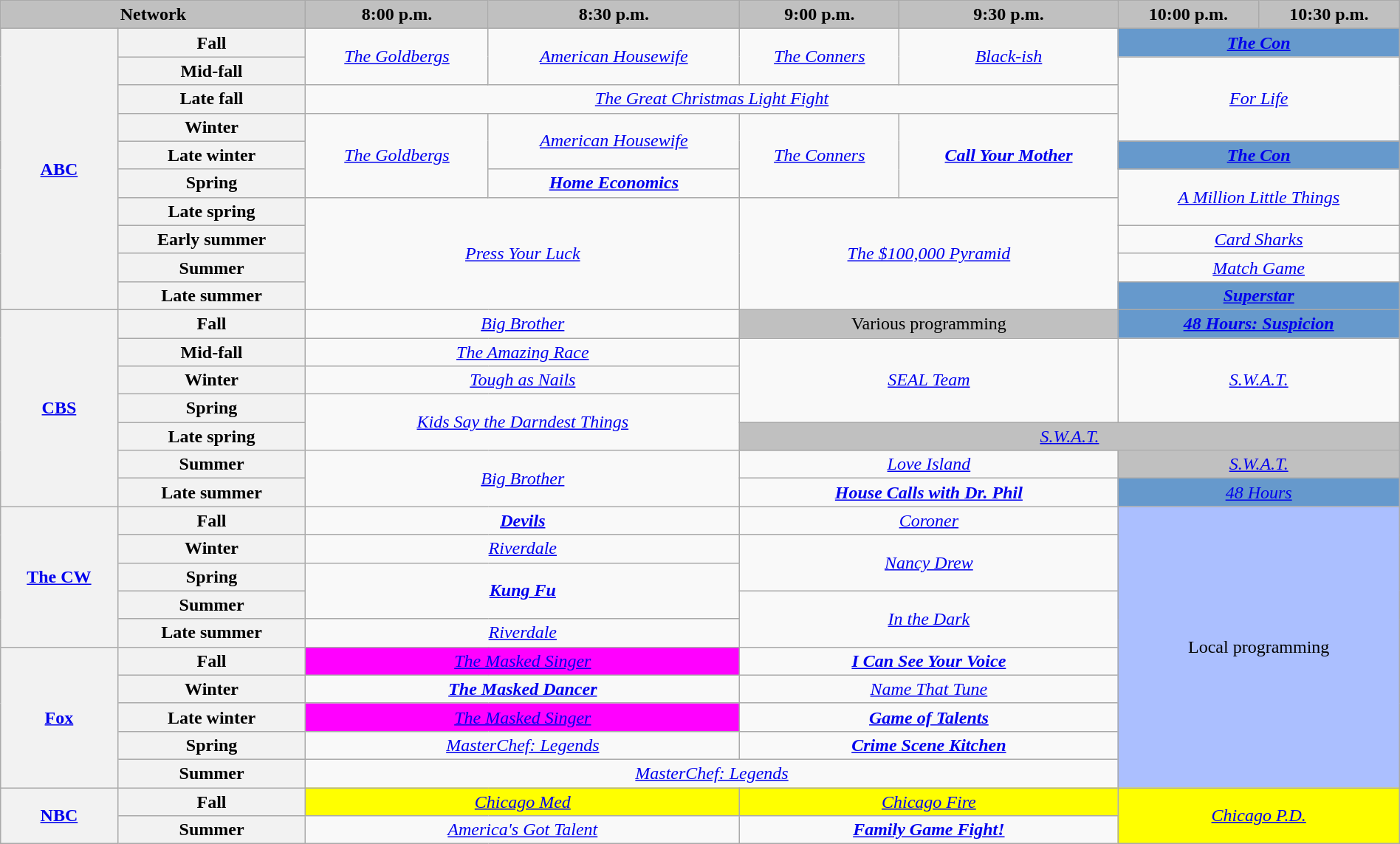<table class="wikitable" style="width:100%;margin-right:0;text-align:center">
<tr>
<th colspan="2" style="background-color:#C0C0C0;text-align:center">Network</th>
<th style="background-color:#C0C0C0;text-align:center">8:00 p.m.</th>
<th style="background-color:#C0C0C0;text-align:center">8:30 p.m.</th>
<th style="background-color:#C0C0C0;text-align:center">9:00 p.m.</th>
<th style="background-color:#C0C0C0;text-align:center">9:30 p.m.</th>
<th style="background-color:#C0C0C0;text-align:center">10:00 p.m.</th>
<th style="background-color:#C0C0C0;text-align:center">10:30 p.m.</th>
</tr>
<tr>
<th rowspan="10"><a href='#'>ABC</a></th>
<th>Fall</th>
<td rowspan="2"><em><a href='#'>The Goldbergs</a></em></td>
<td rowspan="2"><em><a href='#'>American Housewife</a></em></td>
<td rowspan="2"><em><a href='#'>The Conners</a></em></td>
<td rowspan="2"><em><a href='#'>Black-ish</a></em></td>
<td colspan="2" style="background:#6699CC;"><strong><em><a href='#'>The Con</a></em></strong></td>
</tr>
<tr>
<th>Mid-fall</th>
<td rowspan="3" colspan="2"><em><a href='#'>For Life</a></em></td>
</tr>
<tr>
<th>Late fall</th>
<td colspan="4"><em><a href='#'>The Great Christmas Light Fight</a></em></td>
</tr>
<tr>
<th>Winter</th>
<td rowspan="3"><em><a href='#'>The Goldbergs</a></em></td>
<td rowspan="2"><em><a href='#'>American Housewife</a></em></td>
<td rowspan="3"><em><a href='#'>The Conners</a></em></td>
<td rowspan="3"><strong><em><a href='#'>Call Your Mother</a></em></strong></td>
</tr>
<tr>
<th>Late winter</th>
<td colspan="2" style="background:#6699CC;"><strong><em><a href='#'>The Con</a></em></strong></td>
</tr>
<tr>
<th>Spring</th>
<td><strong><em><a href='#'>Home Economics</a></em></strong></td>
<td colspan="2" rowspan="2"><em><a href='#'>A Million Little Things</a></em></td>
</tr>
<tr>
<th>Late spring</th>
<td colspan="2" rowspan="4"><em><a href='#'>Press Your Luck</a></em></td>
<td colspan="2" rowspan="4"><em><a href='#'>The $100,000 Pyramid</a></em></td>
</tr>
<tr>
<th>Early summer</th>
<td colspan="2"><em><a href='#'>Card Sharks</a></em></td>
</tr>
<tr>
<th>Summer</th>
<td colspan="2"><em><a href='#'>Match Game</a></em></td>
</tr>
<tr>
<th>Late summer</th>
<td colspan="2" style="background:#6699CC;"><strong><em><a href='#'>Superstar</a></em></strong></td>
</tr>
<tr>
<th rowspan="7"><a href='#'>CBS</a></th>
<th>Fall</th>
<td colspan="2"><em><a href='#'>Big Brother</a></em></td>
<td colspan="2" style="background:#C0C0C0;">Various programming</td>
<td colspan="2" style="background:#6699CC;"><strong><em><a href='#'>48 Hours: Suspicion</a></em></strong></td>
</tr>
<tr>
<th>Mid-fall</th>
<td colspan="2"><em><a href='#'>The Amazing Race</a></em></td>
<td rowspan="3" colspan="2"><em><a href='#'>SEAL Team</a></em></td>
<td rowspan="3" colspan="2"><em><a href='#'>S.W.A.T.</a></em></td>
</tr>
<tr>
<th>Winter</th>
<td colspan="2"><em><a href='#'>Tough as Nails</a></em></td>
</tr>
<tr>
<th>Spring</th>
<td rowspan="2" colspan="2"><em><a href='#'>Kids Say the Darndest Things</a></em></td>
</tr>
<tr>
<th>Late spring</th>
<td colspan="4" style="background:#C0C0C0;"><em><a href='#'>S.W.A.T.</a></em> </td>
</tr>
<tr>
<th>Summer</th>
<td rowspan="2" colspan="2"><em><a href='#'>Big Brother</a></em></td>
<td colspan="2"><em><a href='#'>Love Island</a></em></td>
<td colspan="2" style="background:#C0C0C0;"><em><a href='#'>S.W.A.T.</a></em> </td>
</tr>
<tr>
<th>Late summer</th>
<td colspan="2"><strong><em><a href='#'>House Calls with Dr. Phil</a></em></strong></td>
<td colspan="2" style="background:#6699CC;"><em><a href='#'>48 Hours</a></em></td>
</tr>
<tr>
<th rowspan="5"><a href='#'>The CW</a></th>
<th>Fall</th>
<td colspan="2"><strong><em><a href='#'>Devils</a></em></strong></td>
<td colspan="2"><em><a href='#'>Coroner</a></em></td>
<td colspan="2" rowspan="10" style="background:#abbfff;">Local programming</td>
</tr>
<tr>
<th>Winter</th>
<td colspan="2"><em><a href='#'>Riverdale</a></em></td>
<td rowspan="2" colspan="2"><em><a href='#'>Nancy Drew</a></em></td>
</tr>
<tr>
<th>Spring</th>
<td rowspan="2" colspan="2"><strong><em><a href='#'>Kung Fu</a></em></strong></td>
</tr>
<tr>
<th>Summer</th>
<td rowspan="2" colspan="2"><em><a href='#'>In the Dark</a></em></td>
</tr>
<tr>
<th>Late summer</th>
<td colspan="2"><em><a href='#'>Riverdale</a></em></td>
</tr>
<tr>
<th rowspan="5"><a href='#'>Fox</a></th>
<th>Fall</th>
<td colspan="2" style="background:#FF00FF;"><em><a href='#'>The Masked Singer</a></em> </td>
<td colspan="2"><strong><em><a href='#'>I Can See Your Voice</a></em></strong></td>
</tr>
<tr>
<th>Winter</th>
<td colspan="2"><strong><em><a href='#'>The Masked Dancer</a></em></strong></td>
<td colspan="2"><em><a href='#'>Name That Tune</a></em></td>
</tr>
<tr>
<th>Late winter</th>
<td colspan="2" style="background:#FF00FF;"><em><a href='#'>The Masked Singer</a></em> </td>
<td colspan="2"><strong><em><a href='#'>Game of Talents</a></em></strong></td>
</tr>
<tr>
<th>Spring</th>
<td colspan="2"><em><a href='#'>MasterChef: Legends</a></em></td>
<td colspan="2"><strong><em><a href='#'>Crime Scene Kitchen</a></em></strong></td>
</tr>
<tr>
<th>Summer</th>
<td colspan="4"><em><a href='#'>MasterChef: Legends</a></em></td>
</tr>
<tr>
<th rowspan="2"><a href='#'>NBC</a></th>
<th>Fall</th>
<td colspan="2" style="background:#FFFF00;"><em><a href='#'>Chicago Med</a></em> </td>
<td colspan="2" style="background:#FFFF00;"><em><a href='#'>Chicago Fire</a></em> </td>
<td colspan="2" rowspan="2" style="background:#FFFF00;"><em><a href='#'>Chicago P.D.</a></em> </td>
</tr>
<tr>
<th>Summer</th>
<td colspan="2"><em><a href='#'>America's Got Talent</a></em></td>
<td colspan="2"><strong><em><a href='#'>Family Game Fight!</a></em></strong></td>
</tr>
</table>
